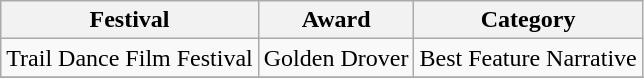<table class="wikitable">
<tr>
<th>Festival</th>
<th>Award</th>
<th>Category</th>
</tr>
<tr>
<td>Trail Dance Film Festival</td>
<td>Golden Drover</td>
<td>Best Feature Narrative</td>
</tr>
<tr>
</tr>
</table>
